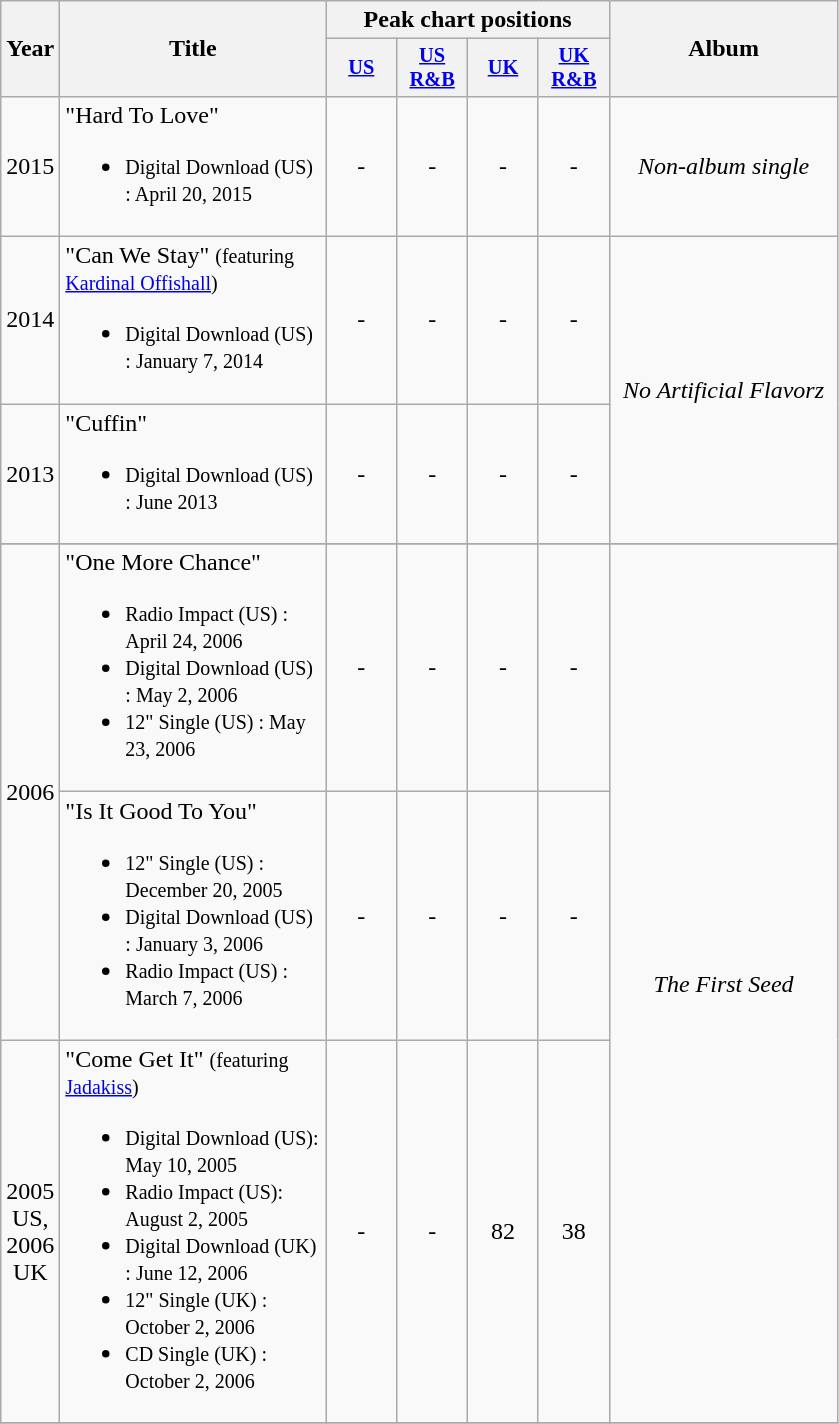<table class="wikitable" style="text-align:center;">
<tr>
<th rowspan="2" style="width:10px;">Year</th>
<th rowspan="2" style="width:170px;">Title</th>
<th colspan="4">Peak chart positions</th>
<th rowspan="2" style="width:145px;">Album</th>
</tr>
<tr>
<th style="width:3em; font-size:85%"><a href='#'>US</a></th>
<th style="width:3em; font-size:85%"><a href='#'>US<br>R&B</a></th>
<th style="width:3em; font-size:85%"><a href='#'>UK</a></th>
<th style="width:3em; font-size:85%"><a href='#'>UK R&B</a></th>
</tr>
<tr>
<td rowspan="1">2015</td>
<td style="text-align:left;">"Hard To Love"<br><ul><li><small>Digital Download (US) : April 20, 2015</small></li></ul></td>
<td>-</td>
<td>-</td>
<td>-</td>
<td>-</td>
<td rowspan="1"><em>Non-album single</em></td>
</tr>
<tr>
<td rowspan="1">2014</td>
<td style="text-align:left;">"Can We Stay" <small>(featuring <a href='#'>Kardinal Offishall</a>)</small><br><ul><li><small>Digital Download (US) : January 7, 2014</small></li></ul></td>
<td>-</td>
<td>-</td>
<td>-</td>
<td>-</td>
<td rowspan="2"><em>No Artificial Flavorz</em></td>
</tr>
<tr>
<td rowspan="1">2013</td>
<td style="text-align:left;">"Cuffin"<br><ul><li><small>Digital Download (US) : June 2013</small></li></ul></td>
<td>-</td>
<td>-</td>
<td>-</td>
<td>-</td>
</tr>
<tr>
</tr>
<tr>
<td rowspan="2">2006</td>
<td style="text-align:left;">"One More Chance"<br><ul><li><small>Radio Impact (US) : April 24, 2006</small></li><li><small>Digital Download (US) : May 2, 2006</small></li><li><small>12" Single (US) : May 23, 2006</small></li></ul></td>
<td>-</td>
<td>-</td>
<td>-</td>
<td>-</td>
<td rowspan="3"><em>The First Seed</em></td>
</tr>
<tr>
<td style="text-align:left;">"Is It Good To You"<br><ul><li><small>12" Single (US) : December 20, 2005</small></li><li><small>Digital Download (US) : January 3, 2006</small></li><li><small>Radio Impact (US) : March 7, 2006</small></li></ul></td>
<td>-</td>
<td>-</td>
<td>-</td>
<td>-</td>
</tr>
<tr>
<td rowspan="1">2005 US, 2006 UK</td>
<td style="text-align:left;">"Come Get It" <small>(featuring <a href='#'>Jadakiss</a>)</small><br><ul><li><small>Digital Download (US): May 10, 2005</small></li><li><small>Radio Impact (US): August 2, 2005</small></li><li><small>Digital Download (UK) : June 12, 2006</small></li><li><small>12" Single (UK) : October 2, 2006</small></li><li><small>CD Single (UK) : October 2, 2006</small></li></ul></td>
<td>-</td>
<td>-</td>
<td>82</td>
<td>38</td>
</tr>
<tr>
</tr>
</table>
